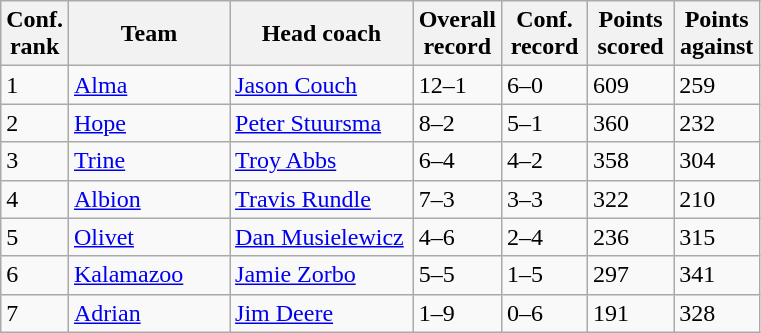<table class="sortable wikitable">
<tr>
<th width="25">Conf. rank</th>
<th width="100">Team</th>
<th width="115">Head coach</th>
<th width="50">Overall record</th>
<th width="50">Conf. record</th>
<th width="50">Points scored</th>
<th width="50">Points against</th>
</tr>
<tr align="left" bgcolor="">
<td>1</td>
<td><a href='#'>Alma</a></td>
<td><a href='#'>Jason Couch</a></td>
<td>12–1</td>
<td>6–0</td>
<td>609</td>
<td>259</td>
</tr>
<tr align="left" bgcolor="">
<td>2</td>
<td><a href='#'>Hope</a></td>
<td><a href='#'>Peter Stuursma</a></td>
<td>8–2</td>
<td>5–1</td>
<td>360</td>
<td>232</td>
</tr>
<tr align="left" bgcolor="">
<td>3</td>
<td><a href='#'>Trine</a></td>
<td><a href='#'>Troy Abbs</a></td>
<td>6–4</td>
<td>4–2</td>
<td>358</td>
<td>304</td>
</tr>
<tr align="left" bgcolor="">
<td>4</td>
<td><a href='#'>Albion</a></td>
<td><a href='#'>Travis Rundle</a></td>
<td>7–3</td>
<td>3–3</td>
<td>322</td>
<td>210</td>
</tr>
<tr align="left" bgcolor="">
<td>5</td>
<td><a href='#'>Olivet</a></td>
<td><a href='#'>Dan Musielewicz</a></td>
<td>4–6</td>
<td>2–4</td>
<td>236</td>
<td>315</td>
</tr>
<tr align="left" bgcolor="">
<td>6</td>
<td><a href='#'>Kalamazoo</a></td>
<td><a href='#'>Jamie Zorbo</a></td>
<td>5–5</td>
<td>1–5</td>
<td>297</td>
<td>341</td>
</tr>
<tr align="left" bgcolor="">
<td>7</td>
<td><a href='#'>Adrian</a></td>
<td><a href='#'>Jim Deere</a></td>
<td>1–9</td>
<td>0–6</td>
<td>191</td>
<td>328</td>
</tr>
</table>
